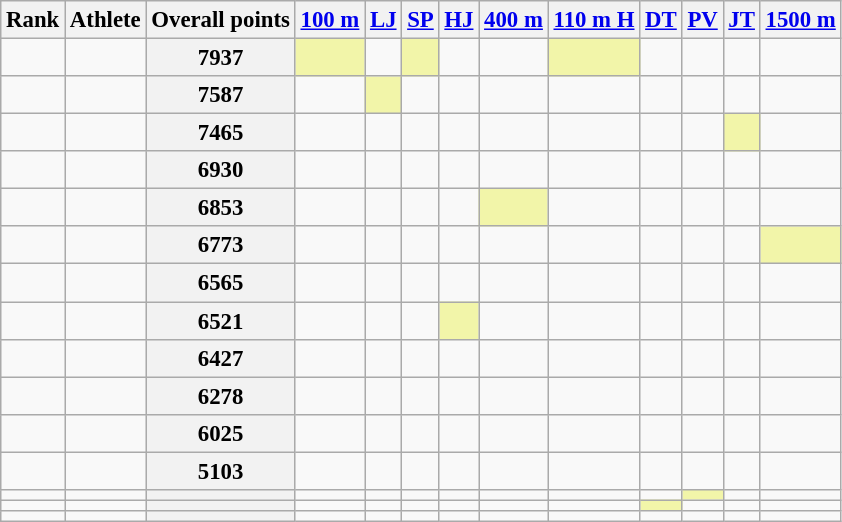<table class="wikitable sortable" style="font-size:95%;">
<tr>
<th>Rank</th>
<th>Athlete</th>
<th>Overall points</th>
<th><a href='#'>100 m</a></th>
<th><a href='#'>LJ</a></th>
<th><a href='#'>SP</a></th>
<th><a href='#'>HJ</a></th>
<th><a href='#'>400 m</a></th>
<th><a href='#'>110 m H</a></th>
<th><a href='#'>DT</a></th>
<th><a href='#'>PV</a></th>
<th><a href='#'>JT</a></th>
<th><a href='#'>1500 m</a></th>
</tr>
<tr>
<td align=center></td>
<td></td>
<th>7937</th>
<td bgcolor=#F2F5A9></td>
<td></td>
<td bgcolor=#F2F5A9></td>
<td></td>
<td></td>
<td bgcolor=#F2F5A9></td>
<td></td>
<td></td>
<td></td>
<td></td>
</tr>
<tr>
<td align=center></td>
<td></td>
<th>7587</th>
<td></td>
<td bgcolor=#F2F5A9></td>
<td></td>
<td></td>
<td></td>
<td></td>
<td></td>
<td></td>
<td></td>
<td></td>
</tr>
<tr>
<td align=center></td>
<td></td>
<th>7465</th>
<td></td>
<td></td>
<td></td>
<td></td>
<td></td>
<td></td>
<td></td>
<td></td>
<td bgcolor=#F2F5A9></td>
<td></td>
</tr>
<tr>
<td align=center></td>
<td></td>
<th>6930</th>
<td></td>
<td></td>
<td></td>
<td></td>
<td></td>
<td></td>
<td></td>
<td></td>
<td></td>
<td></td>
</tr>
<tr>
<td align=center></td>
<td></td>
<th>6853</th>
<td></td>
<td></td>
<td></td>
<td></td>
<td bgcolor=#F2F5A9></td>
<td></td>
<td></td>
<td></td>
<td></td>
<td></td>
</tr>
<tr>
<td align=center></td>
<td></td>
<th>6773</th>
<td></td>
<td></td>
<td></td>
<td></td>
<td></td>
<td></td>
<td></td>
<td></td>
<td></td>
<td bgcolor=#F2F5A9></td>
</tr>
<tr>
<td align=center></td>
<td></td>
<th>6565</th>
<td></td>
<td></td>
<td></td>
<td></td>
<td></td>
<td></td>
<td></td>
<td></td>
<td></td>
<td></td>
</tr>
<tr>
<td align=center></td>
<td></td>
<th>6521</th>
<td></td>
<td></td>
<td></td>
<td bgcolor=#F2F5A9></td>
<td></td>
<td></td>
<td></td>
<td></td>
<td></td>
<td></td>
</tr>
<tr>
<td align=center></td>
<td></td>
<th>6427</th>
<td></td>
<td></td>
<td></td>
<td></td>
<td></td>
<td></td>
<td></td>
<td></td>
<td></td>
<td></td>
</tr>
<tr>
<td align=center></td>
<td></td>
<th>6278</th>
<td></td>
<td></td>
<td></td>
<td></td>
<td></td>
<td></td>
<td></td>
<td></td>
<td></td>
<td></td>
</tr>
<tr>
<td align=center></td>
<td></td>
<th>6025</th>
<td></td>
<td></td>
<td></td>
<td></td>
<td></td>
<td></td>
<td></td>
<td></td>
<td></td>
<td></td>
</tr>
<tr>
<td align=center></td>
<td></td>
<th>5103</th>
<td></td>
<td></td>
<td></td>
<td></td>
<td></td>
<td></td>
<td></td>
<td></td>
<td></td>
<td></td>
</tr>
<tr>
<td></td>
<td></td>
<th></th>
<td></td>
<td></td>
<td></td>
<td></td>
<td></td>
<td></td>
<td></td>
<td bgcolor=#F2F5A9></td>
<td></td>
<td></td>
</tr>
<tr>
<td></td>
<td></td>
<th></th>
<td></td>
<td></td>
<td></td>
<td></td>
<td></td>
<td></td>
<td bgcolor=#F2F5A9></td>
<td></td>
<td></td>
<td></td>
</tr>
<tr>
<td></td>
<td></td>
<th></th>
<td></td>
<td></td>
<td></td>
<td></td>
<td></td>
<td></td>
<td></td>
<td></td>
<td></td>
<td></td>
</tr>
</table>
